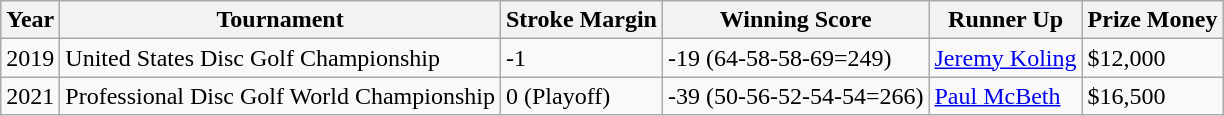<table class="wikitable">
<tr>
<th>Year</th>
<th>Tournament</th>
<th>Stroke Margin</th>
<th>Winning Score</th>
<th>Runner Up</th>
<th>Prize Money</th>
</tr>
<tr>
<td>2019</td>
<td>United States Disc Golf Championship</td>
<td>-1</td>
<td>-19 (64-58-58-69=249)</td>
<td><a href='#'>Jeremy Koling</a></td>
<td>$12,000</td>
</tr>
<tr>
<td>2021</td>
<td>Professional Disc Golf World Championship</td>
<td>0 (Playoff)</td>
<td>-39 (50-56-52-54-54=266)</td>
<td><a href='#'>Paul McBeth</a></td>
<td>$16,500</td>
</tr>
</table>
